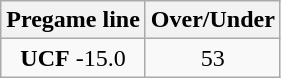<table class="wikitable">
<tr align="center">
<th style=>Pregame line</th>
<th style=>Over/Under</th>
</tr>
<tr align="center">
<td><strong>UCF</strong> -15.0</td>
<td>53</td>
</tr>
</table>
